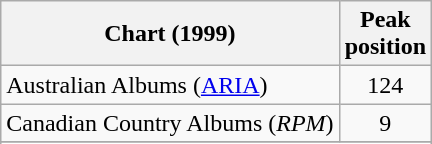<table class="wikitable sortable">
<tr>
<th>Chart (1999)</th>
<th>Peak<br>position</th>
</tr>
<tr>
<td>Australian Albums (<a href='#'>ARIA</a>)</td>
<td align="center">124</td>
</tr>
<tr>
<td>Canadian Country Albums (<em>RPM</em>)</td>
<td align="center">9</td>
</tr>
<tr>
</tr>
<tr>
</tr>
</table>
